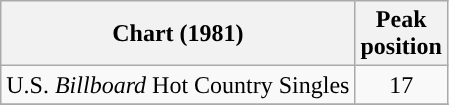<table class="wikitable sortable">
<tr>
<th align="left">Chart (1981)</th>
<th align="center">Peak<br>position</th>
</tr>
<tr>
<td align="left">U.S. <em>Billboard</em> Hot Country Singles</td>
<td align="center">17</td>
</tr>
<tr>
</tr>
</table>
